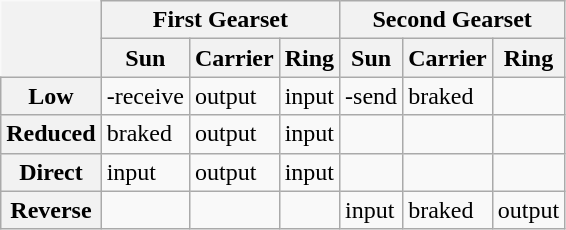<table class="wikitable" style="border: none;">
<tr>
<th rowspan="2" style="border: none;"></th>
<th colspan="3">First Gearset</th>
<th colspan="3">Second Gearset</th>
</tr>
<tr>
<th>Sun</th>
<th>Carrier</th>
<th>Ring</th>
<th>Sun</th>
<th>Carrier</th>
<th>Ring</th>
</tr>
<tr>
<th>Low</th>
<td>-receive</td>
<td>output</td>
<td>input</td>
<td>-send</td>
<td>braked</td>
<td></td>
</tr>
<tr>
<th>Reduced</th>
<td>braked</td>
<td>output</td>
<td>input</td>
<td></td>
<td></td>
<td></td>
</tr>
<tr>
<th>Direct</th>
<td>input</td>
<td>output</td>
<td>input</td>
<td></td>
<td></td>
<td></td>
</tr>
<tr>
<th>Reverse</th>
<td></td>
<td></td>
<td></td>
<td>input</td>
<td>braked</td>
<td>output</td>
</tr>
</table>
